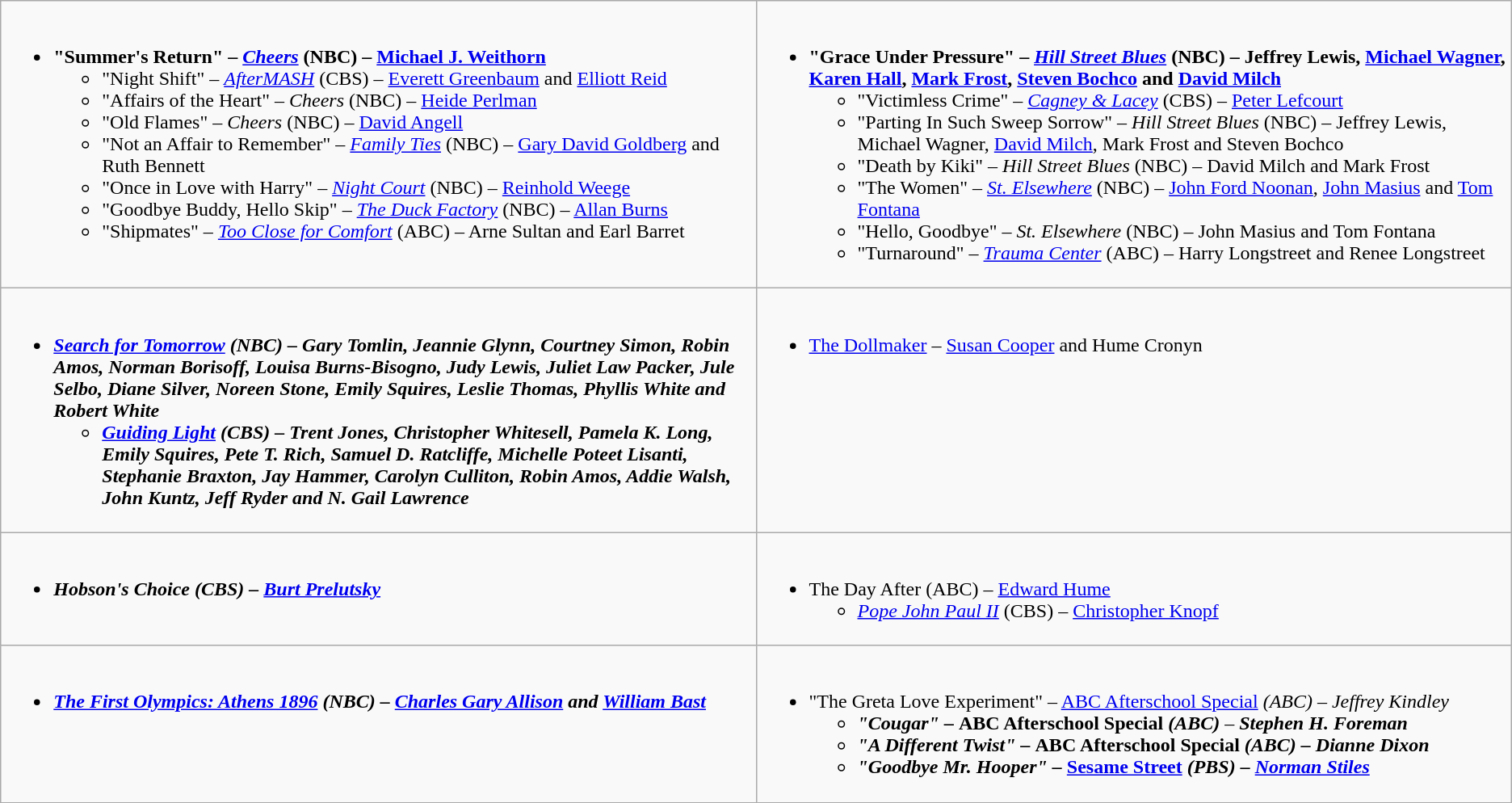<table class="wikitable">
<tr>
<td valign="top" width="50%"><br><ul><li><strong>"Summer's Return" – <em><a href='#'>Cheers</a></em> (NBC) – <a href='#'>Michael J. Weithorn</a></strong><ul><li>"Night Shift" – <em><a href='#'>AfterMASH</a></em> (CBS) – <a href='#'>Everett Greenbaum</a> and <a href='#'>Elliott Reid</a></li><li>"Affairs of the Heart" – <em>Cheers</em> (NBC) – <a href='#'>Heide Perlman</a></li><li>"Old Flames" – <em>Cheers</em> (NBC) – <a href='#'>David Angell</a></li><li>"Not an Affair to Remember" – <em><a href='#'>Family Ties</a></em> (NBC) – <a href='#'>Gary David Goldberg</a> and Ruth Bennett</li><li>"Once in Love with Harry" – <em><a href='#'>Night Court</a></em> (NBC) – <a href='#'>Reinhold Weege</a></li><li>"Goodbye Buddy, Hello Skip" – <em><a href='#'>The Duck Factory</a></em> (NBC) – <a href='#'>Allan Burns</a></li><li>"Shipmates" – <em><a href='#'>Too Close for Comfort</a></em> (ABC) – Arne Sultan and Earl Barret</li></ul></li></ul></td>
<td valign="top" width="50%"><br><ul><li><strong>"Grace Under Pressure" – <em><a href='#'>Hill Street Blues</a></em> (NBC) – Jeffrey Lewis, <a href='#'>Michael Wagner</a>, <a href='#'>Karen Hall</a>, <a href='#'>Mark Frost</a>, <a href='#'>Steven Bochco</a> and <a href='#'>David Milch</a></strong><ul><li>"Victimless Crime" – <em><a href='#'>Cagney & Lacey</a></em> (CBS) – <a href='#'>Peter Lefcourt</a></li><li>"Parting In Such Sweep Sorrow" – <em>Hill Street Blues</em> (NBC) – Jeffrey Lewis, Michael Wagner, <a href='#'>David Milch</a>, Mark Frost and Steven Bochco</li><li>"Death by Kiki" – <em>Hill Street Blues</em> (NBC) – David Milch and Mark Frost</li><li>"The Women" – <em><a href='#'>St. Elsewhere</a></em> (NBC) – <a href='#'>John Ford Noonan</a>, <a href='#'>John Masius</a> and <a href='#'>Tom Fontana</a></li><li>"Hello, Goodbye" – <em>St. Elsewhere</em> (NBC) – John Masius and Tom Fontana</li><li>"Turnaround" – <em><a href='#'>Trauma Center</a></em> (ABC) – Harry Longstreet and Renee Longstreet</li></ul></li></ul></td>
</tr>
<tr>
<td valign="top" width="50%"><br><ul><li><strong><em><a href='#'>Search for Tomorrow</a><em> (NBC) – Gary Tomlin, Jeannie Glynn, Courtney Simon, Robin Amos, Norman Borisoff, Louisa Burns-Bisogno, Judy Lewis, Juliet Law Packer, Jule Selbo, Diane Silver, Noreen Stone, Emily Squires, Leslie Thomas, Phyllis White and Robert White<strong><ul><li></em><a href='#'>Guiding Light</a><em> (CBS) – Trent Jones, Christopher Whitesell, Pamela K. Long, Emily Squires, Pete T. Rich, Samuel D. Ratcliffe, Michelle Poteet Lisanti, Stephanie Braxton, Jay Hammer, Carolyn Culliton, Robin Amos, Addie Walsh, John Kuntz, Jeff Ryder and N. Gail Lawrence</li></ul></li></ul></td>
<td valign="top" width="50%"><br><ul><li></em></strong><a href='#'>The Dollmaker</a></em> – <a href='#'>Susan Cooper</a> and Hume Cronyn</strong></li></ul></td>
</tr>
<tr>
<td valign="top" width="50%"><br><ul><li><strong><em>Hobson's Choice<em> (CBS) – <a href='#'>Burt Prelutsky</a><strong></li></ul></td>
<td valign="top" width="50%"><br><ul><li></em></strong>The Day After</em> (ABC) – <a href='#'>Edward Hume</a></strong><ul><li><em><a href='#'>Pope John Paul II</a></em> (CBS) – <a href='#'>Christopher Knopf</a></li></ul></li></ul></td>
</tr>
<tr>
<td valign="top" width="50%"><br><ul><li><strong><em><a href='#'>The First Olympics: Athens 1896</a><em> (NBC) – <a href='#'>Charles Gary Allison</a> and <a href='#'>William Bast</a><strong></li></ul></td>
<td valign="top" width="50%"><br><ul><li></strong>"The Greta Love Experiment" – </em><a href='#'>ABC Afterschool Special</a><em> (ABC) – Jeffrey Kindley<strong><ul><li>"Cougar" – </em>ABC Afterschool Special<em> (ABC) </strong>–<strong> Stephen H. Foreman</li><li>"A Different Twist" – </em>ABC Afterschool Special<em> (ABC) – Dianne Dixon</li><li>"Goodbye Mr. Hooper" – </em><a href='#'>Sesame Street</a><em> (PBS) – <a href='#'>Norman Stiles</a></li></ul></li></ul></td>
</tr>
</table>
